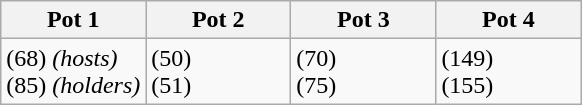<table class="wikitable">
<tr>
<th width=25%>Pot 1</th>
<th width=25%>Pot 2</th>
<th width=25%>Pot 3</th>
<th width=25%>Pot 4</th>
</tr>
<tr>
<td> (68) <em>(hosts)</em><br> (85) <em>(holders)</em></td>
<td> (50)<br> (51)</td>
<td> (70)<br> (75)</td>
<td> (149)<br> (155)</td>
</tr>
</table>
